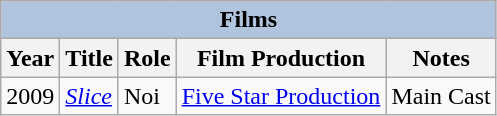<table class="wikitable">
<tr>
<th colspan="5" style="background: LightSteelBlue;">Films</th>
</tr>
<tr>
<th>Year</th>
<th>Title</th>
<th>Role</th>
<th>Film Production</th>
<th>Notes</th>
</tr>
<tr>
<td>2009</td>
<td><em><a href='#'>Slice</a></em></td>
<td>Noi</td>
<td><a href='#'>Five Star Production</a></td>
<td>Main Cast</td>
</tr>
</table>
